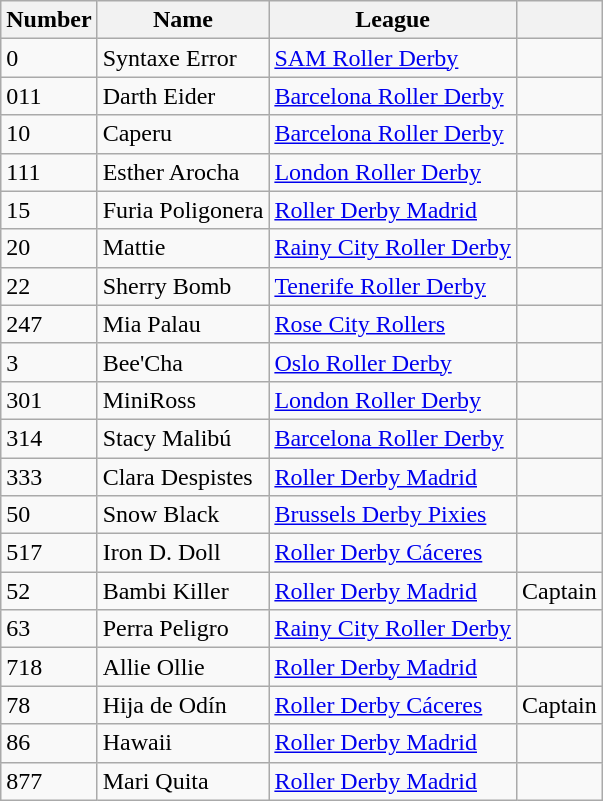<table class="wikitable sortable">
<tr>
<th>Number</th>
<th>Name</th>
<th>League</th>
<th></th>
</tr>
<tr>
<td>0</td>
<td>Syntaxe Error</td>
<td><a href='#'>SAM Roller Derby</a></td>
<td></td>
</tr>
<tr>
<td>011</td>
<td>Darth Eider</td>
<td><a href='#'>Barcelona Roller Derby</a></td>
<td></td>
</tr>
<tr>
<td>10</td>
<td>Caperu</td>
<td><a href='#'>Barcelona Roller Derby</a></td>
<td></td>
</tr>
<tr>
<td>111</td>
<td>Esther Arocha</td>
<td><a href='#'>London Roller Derby</a></td>
<td></td>
</tr>
<tr>
<td>15</td>
<td>Furia Poligonera</td>
<td><a href='#'>Roller Derby Madrid</a></td>
<td></td>
</tr>
<tr>
<td>20</td>
<td>Mattie</td>
<td><a href='#'>Rainy City Roller Derby</a></td>
<td></td>
</tr>
<tr>
<td>22</td>
<td>Sherry Bomb</td>
<td><a href='#'>Tenerife Roller Derby</a></td>
<td></td>
</tr>
<tr>
<td>247</td>
<td>Mia Palau</td>
<td><a href='#'>Rose City Rollers</a></td>
<td></td>
</tr>
<tr>
<td>3</td>
<td>Bee'Cha</td>
<td><a href='#'>Oslo Roller Derby</a></td>
<td></td>
</tr>
<tr>
<td>301</td>
<td>MiniRoss</td>
<td><a href='#'>London Roller Derby</a></td>
<td></td>
</tr>
<tr>
<td>314</td>
<td>Stacy Malibú</td>
<td><a href='#'>Barcelona Roller Derby</a></td>
<td></td>
</tr>
<tr>
<td>333</td>
<td>Clara Despistes</td>
<td><a href='#'>Roller Derby Madrid</a></td>
<td></td>
</tr>
<tr>
<td>50</td>
<td>Snow Black</td>
<td><a href='#'>Brussels Derby Pixies</a></td>
<td></td>
</tr>
<tr>
<td>517</td>
<td>Iron D. Doll</td>
<td><a href='#'>Roller Derby Cáceres</a></td>
<td></td>
</tr>
<tr>
<td>52</td>
<td>Bambi Killer</td>
<td><a href='#'>Roller Derby Madrid</a></td>
<td>Captain</td>
</tr>
<tr>
<td>63</td>
<td>Perra Peligro</td>
<td><a href='#'>Rainy City Roller Derby</a></td>
<td></td>
</tr>
<tr>
<td>718</td>
<td>Allie Ollie</td>
<td><a href='#'>Roller Derby Madrid</a></td>
<td></td>
</tr>
<tr>
<td>78</td>
<td>Hija de Odín</td>
<td><a href='#'>Roller Derby Cáceres</a></td>
<td>Captain</td>
</tr>
<tr>
<td>86</td>
<td>Hawaii</td>
<td><a href='#'>Roller Derby Madrid</a></td>
<td></td>
</tr>
<tr>
<td>877</td>
<td>Mari Quita</td>
<td><a href='#'>Roller Derby Madrid</a></td>
<td></td>
</tr>
</table>
